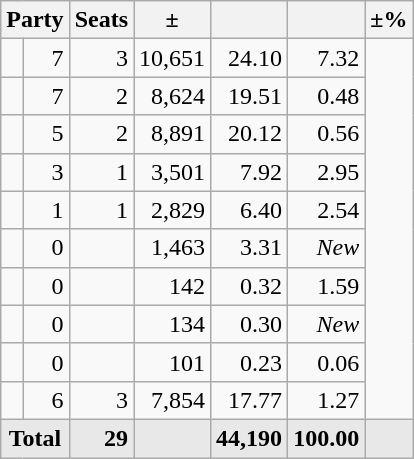<table class=wikitable>
<tr>
<th colspan=2 align=center>Party</th>
<th>Seats</th>
<th>±</th>
<th></th>
<th></th>
<th>±%</th>
</tr>
<tr>
<td></td>
<td align=right>7</td>
<td align=right>3</td>
<td align=right>10,651</td>
<td align=right>24.10</td>
<td align=right>7.32</td>
</tr>
<tr>
<td></td>
<td align=right>7</td>
<td align=right>2</td>
<td align=right>8,624</td>
<td align=right>19.51</td>
<td align=right>0.48</td>
</tr>
<tr>
<td></td>
<td align=right>5</td>
<td align=right>2</td>
<td align=right>8,891</td>
<td align=right>20.12</td>
<td align=right>0.56</td>
</tr>
<tr>
<td></td>
<td align=right>3</td>
<td align=right>1</td>
<td align=right>3,501</td>
<td align=right>7.92</td>
<td align=right>2.95</td>
</tr>
<tr>
<td></td>
<td align=right>1</td>
<td align=right>1</td>
<td align=right>2,829</td>
<td align=right>6.40</td>
<td align=right>2.54</td>
</tr>
<tr>
<td></td>
<td align=right>0</td>
<td align=right></td>
<td align=right>1,463</td>
<td align=right>3.31</td>
<td align=right><em>New</em></td>
</tr>
<tr>
<td></td>
<td align=right>0</td>
<td align=right></td>
<td align=right>142</td>
<td align=right>0.32</td>
<td align=right>1.59</td>
</tr>
<tr>
<td></td>
<td align=right>0</td>
<td align=right></td>
<td align=right>134</td>
<td align=right>0.30</td>
<td align=right><em>New</em></td>
</tr>
<tr>
<td></td>
<td align=right>0</td>
<td align=right></td>
<td align=right>101</td>
<td align=right>0.23</td>
<td align=right>0.06</td>
</tr>
<tr>
<td></td>
<td align=right>6</td>
<td align=right>3</td>
<td align=right>7,854</td>
<td align=right>17.77</td>
<td align=right>1.27</td>
</tr>
<tr style="font-weight:bold; background:rgb(232,232,232);">
<td colspan=2 align=center>Total</td>
<td align=right>29</td>
<td align=right></td>
<td align=right>44,190</td>
<td align=right>100.00</td>
<td align=center></td>
</tr>
</table>
